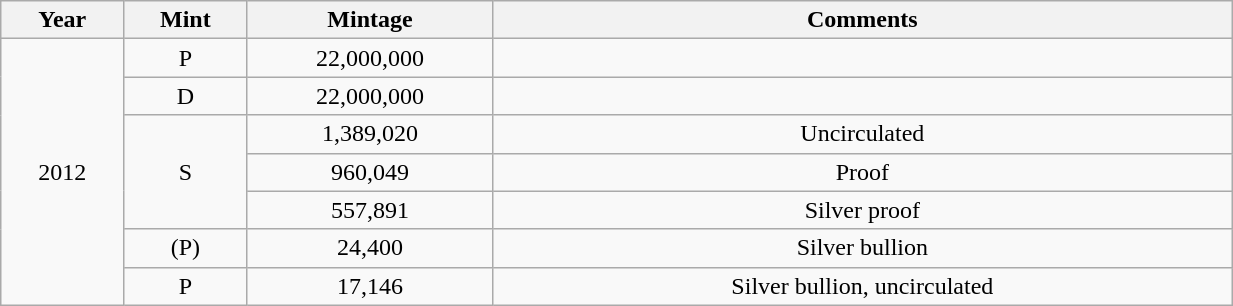<table class="wikitable sortable" style="min-width:65%; text-align:center;">
<tr>
<th width="10%">Year</th>
<th width="10%">Mint</th>
<th width="20%">Mintage</th>
<th width="60%">Comments</th>
</tr>
<tr>
<td rowspan="7">2012</td>
<td>P</td>
<td>22,000,000</td>
<td></td>
</tr>
<tr>
<td>D</td>
<td>22,000,000</td>
<td></td>
</tr>
<tr>
<td rowspan="3">S</td>
<td>1,389,020</td>
<td>Uncirculated</td>
</tr>
<tr>
<td>960,049</td>
<td>Proof</td>
</tr>
<tr>
<td>557,891</td>
<td>Silver proof</td>
</tr>
<tr>
<td>(P)</td>
<td>24,400</td>
<td>Silver bullion</td>
</tr>
<tr>
<td>P</td>
<td>17,146</td>
<td>Silver bullion, uncirculated</td>
</tr>
</table>
